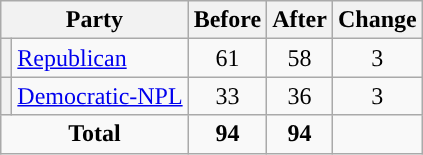<table class="wikitable" style="text-align:center;">
<tr>
<th colspan="2">Party</th>
<th>Before</th>
<th>After</th>
<th>Change</th>
</tr>
<tr>
<th style="background-color:"></th>
<td style="text-align:left;"><a href='#'>Republican</a></td>
<td>61</td>
<td>58</td>
<td> 3</td>
</tr>
<tr>
<th style="background-color:"></th>
<td style="text-align:left;"><a href='#'>Democratic-NPL</a></td>
<td>33</td>
<td>36</td>
<td> 3</td>
</tr>
<tr>
<td colspan="2"><strong>Total</strong></td>
<td><strong>94</strong></td>
<td><strong>94</strong></td>
<td></td>
</tr>
</table>
